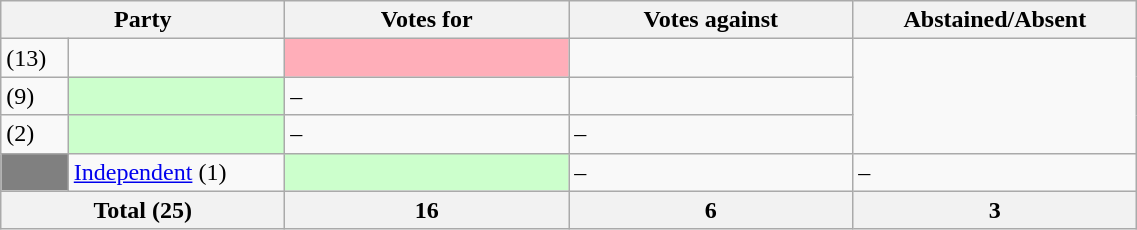<table class="wikitable" style="width:60%">
<tr>
<th style="width:20%;" colspan="2">Party</th>
<th style="width:20%;">Votes for</th>
<th style="width:20%;">Votes against</th>
<th style="width:20%;">Abstained/Absent</th>
</tr>
<tr>
<td> (13)</td>
<td></td>
<td style="background-color:#FFAEB9;"></td>
<td></td>
</tr>
<tr>
<td> (9)</td>
<td style="background-color:#CCFFCC;"></td>
<td>–</td>
<td></td>
</tr>
<tr>
<td> (2)</td>
<td style="background-color:#CCFFCC;"></td>
<td>–</td>
<td>–</td>
</tr>
<tr>
<td style="background:grey;"></td>
<td align=left><a href='#'>Independent</a> (1)</td>
<td style="background-color:#CCFFCC;"></td>
<td>–</td>
<td>–</td>
</tr>
<tr>
<th colspan=2>Total (25)</th>
<th>16</th>
<th>6</th>
<th>3</th>
</tr>
</table>
